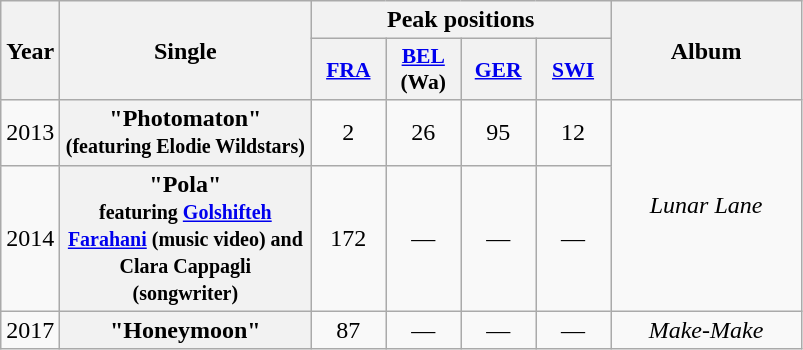<table class="wikitable plainrowheaders" style="text-align:center">
<tr>
<th rowspan="2" width="10">Year</th>
<th rowspan="2" width="160">Single</th>
<th colspan="4" width="30">Peak positions</th>
<th rowspan="2" width="120">Album</th>
</tr>
<tr>
<th scope="col" style="width:3em;font-size:90%;"><a href='#'>FRA</a><br></th>
<th scope="col" style="width:3em;font-size:90%;"><a href='#'>BEL</a> <br>(Wa)</th>
<th scope="col" style="width:3em;font-size:90%;"><a href='#'>GER</a><br></th>
<th scope="col" style="width:3em;font-size:90%;"><a href='#'>SWI</a><br></th>
</tr>
<tr>
<td>2013</td>
<th scope="row">"Photomaton" <br><small>(featuring Elodie Wildstars)</small></th>
<td>2</td>
<td>26</td>
<td>95</td>
<td>12</td>
<td rowspan="2"><em>Lunar Lane</em></td>
</tr>
<tr>
<td>2014</td>
<th scope="row">"Pola" <br><small>featuring <a href='#'>Golshifteh Farahani</a> (music video) and Clara Cappagli (songwriter)</small></th>
<td>172</td>
<td>—</td>
<td>—</td>
<td>—</td>
</tr>
<tr>
<td>2017</td>
<th scope="row">"Honeymoon"</th>
<td>87<br></td>
<td>—</td>
<td>—</td>
<td>—</td>
<td><em>Make-Make</em></td>
</tr>
</table>
